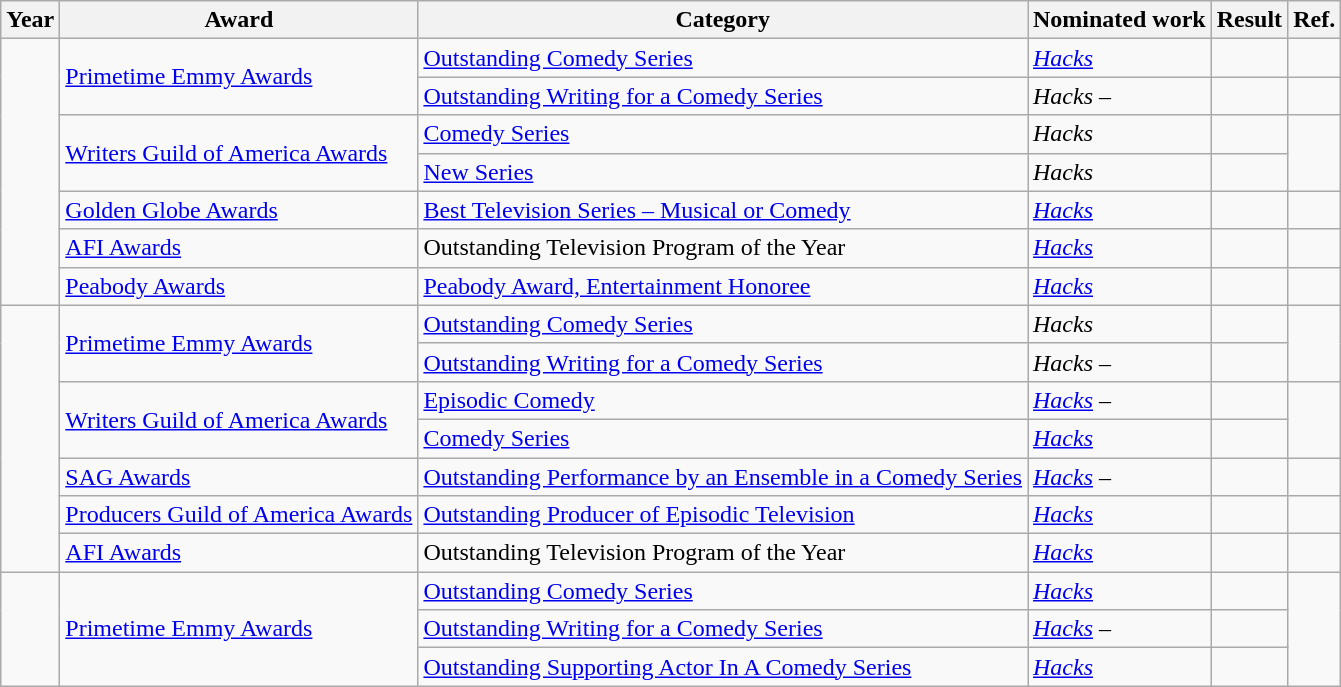<table class=wikitable>
<tr>
<th>Year</th>
<th>Award</th>
<th>Category</th>
<th>Nominated work</th>
<th>Result</th>
<th>Ref.</th>
</tr>
<tr>
<td rowspan="7"></td>
<td rowspan="2"><a href='#'>Primetime Emmy Awards</a></td>
<td><a href='#'>Outstanding Comedy Series</a></td>
<td><em><a href='#'>Hacks</a></em> </td>
<td></td>
<td align="center"></td>
</tr>
<tr>
<td><a href='#'>Outstanding Writing for a Comedy Series</a></td>
<td><em>Hacks</em> –  <br> </td>
<td></td>
<td align="center"></td>
</tr>
<tr>
<td rowspan="2"><a href='#'>Writers Guild of America Awards</a></td>
<td><a href='#'>Comedy Series</a></td>
<td><em>Hacks</em></td>
<td></td>
<td rowspan="2" align="center"></td>
</tr>
<tr>
<td><a href='#'>New Series</a></td>
<td><em>Hacks</em></td>
<td></td>
</tr>
<tr>
<td><a href='#'>Golden Globe Awards</a></td>
<td><a href='#'>Best Television Series – Musical or Comedy</a></td>
<td><em><a href='#'>Hacks</a></em> </td>
<td></td>
<td align="center"></td>
</tr>
<tr>
<td><a href='#'>AFI Awards</a></td>
<td>Outstanding Television Program of the Year</td>
<td><em><a href='#'>Hacks</a></em></td>
<td></td>
<td align="center"></td>
</tr>
<tr>
<td><a href='#'>Peabody Awards</a></td>
<td><a href='#'> Peabody Award, Entertainment Honoree</a></td>
<td><em><a href='#'>Hacks</a></em></td>
<td></td>
<td align="center"></td>
</tr>
<tr>
<td rowspan="7"></td>
<td rowspan="2"><a href='#'>Primetime Emmy Awards</a></td>
<td><a href='#'>Outstanding Comedy Series</a></td>
<td><em>Hacks</em> </td>
<td></td>
<td rowspan="2" align="center"></td>
</tr>
<tr>
<td><a href='#'>Outstanding Writing for a Comedy Series</a></td>
<td><em>Hacks</em> –  <br> </td>
<td></td>
</tr>
<tr>
<td rowspan="2"><a href='#'>Writers Guild of America Awards</a></td>
<td><a href='#'>Episodic Comedy</a></td>
<td><em><a href='#'>Hacks</a></em> –  <br> </td>
<td></td>
<td rowspan="2" align="center"></td>
</tr>
<tr>
<td><a href='#'>Comedy Series</a></td>
<td><em><a href='#'>Hacks</a></em></td>
<td></td>
</tr>
<tr>
<td><a href='#'> SAG Awards</a></td>
<td><a href='#'> Outstanding Performance by an Ensemble in a Comedy Series</a></td>
<td><em><a href='#'>Hacks</a></em> – </td>
<td></td>
<td align="center"></td>
</tr>
<tr>
<td><a href='#'> Producers Guild of America Awards</a></td>
<td><a href='#'> Outstanding Producer of Episodic Television</a></td>
<td><em><a href='#'>Hacks</a></em> </td>
<td></td>
<td align="center"></td>
</tr>
<tr>
<td><a href='#'>AFI Awards</a></td>
<td>Outstanding Television Program of the Year</td>
<td><em><a href='#'>Hacks</a></em></td>
<td></td>
<td align="center"></td>
</tr>
<tr>
<td rowspan="3"></td>
<td rowspan="3"><a href='#'>Primetime Emmy Awards</a></td>
<td><a href='#'>Outstanding Comedy Series</a></td>
<td><em><a href='#'>Hacks</a></em> </td>
<td></td>
<td rowspan="3" align="center"></td>
</tr>
<tr>
<td><a href='#'>Outstanding Writing for a Comedy Series</a></td>
<td><em><a href='#'>Hacks</a></em> –  <br> </td>
<td></td>
</tr>
<tr>
<td><a href='#'>Outstanding Supporting Actor In A Comedy Series</a></td>
<td><em><a href='#'>Hacks</a></em></td>
<td></td>
</tr>
</table>
